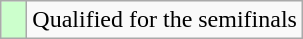<table class="wikitable">
<tr>
<td width=10px bgcolor="#ccffcc"></td>
<td>Qualified for the semifinals</td>
</tr>
</table>
